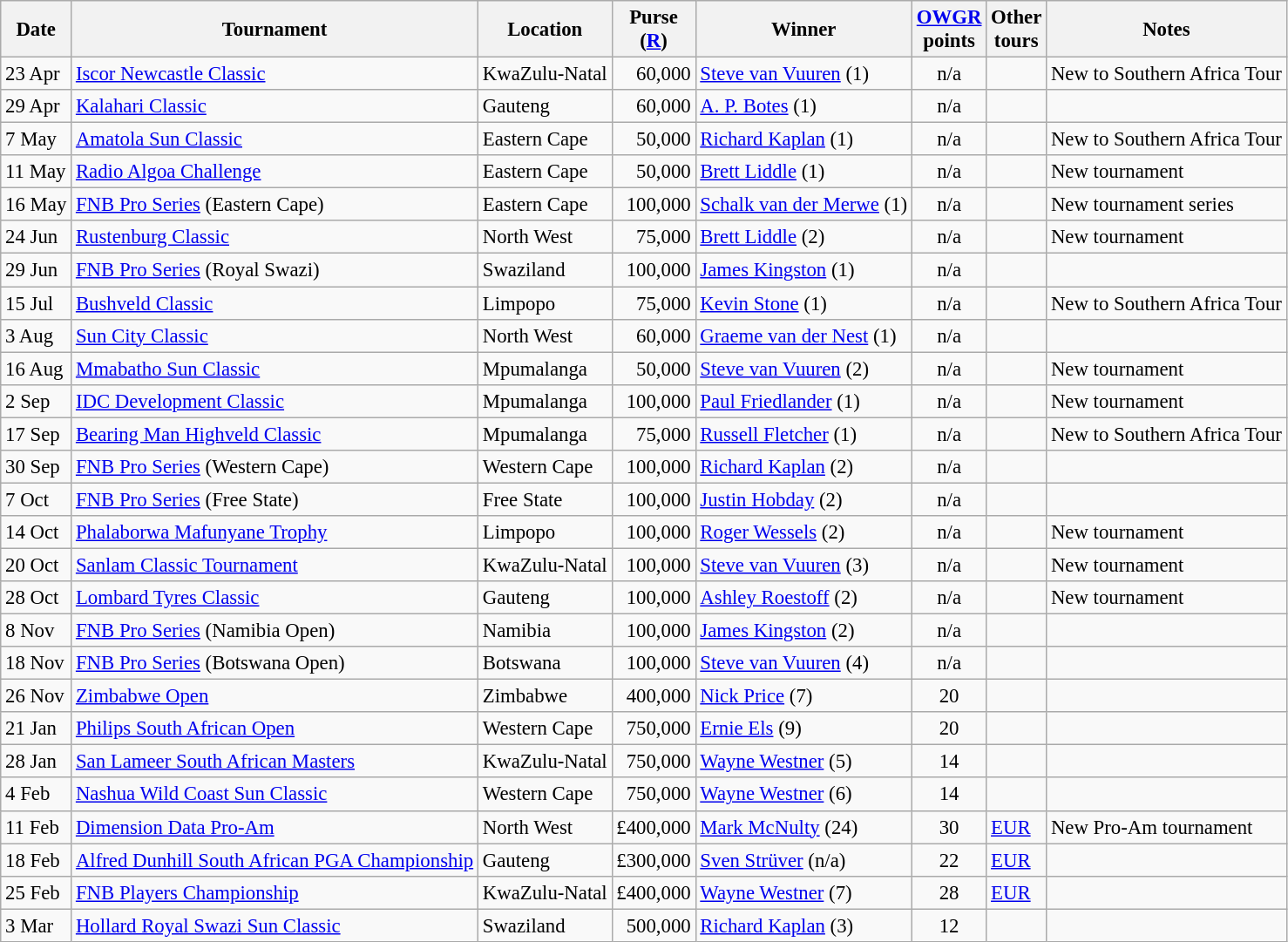<table class="wikitable" style="font-size:95%">
<tr>
<th>Date</th>
<th>Tournament</th>
<th>Location</th>
<th>Purse<br>(<a href='#'>R</a>)</th>
<th>Winner</th>
<th><a href='#'>OWGR</a><br>points</th>
<th>Other<br>tours</th>
<th>Notes</th>
</tr>
<tr>
<td>23 Apr</td>
<td><a href='#'>Iscor Newcastle Classic</a></td>
<td>KwaZulu-Natal</td>
<td align=right>60,000</td>
<td> <a href='#'>Steve van Vuuren</a> (1)</td>
<td align=center>n/a</td>
<td></td>
<td>New to Southern Africa Tour</td>
</tr>
<tr>
<td>29 Apr</td>
<td><a href='#'>Kalahari Classic</a></td>
<td>Gauteng</td>
<td align=right>60,000</td>
<td> <a href='#'>A. P. Botes</a> (1)</td>
<td align=center>n/a</td>
<td></td>
<td></td>
</tr>
<tr>
<td>7 May</td>
<td><a href='#'>Amatola Sun Classic</a></td>
<td>Eastern Cape</td>
<td align=right>50,000</td>
<td> <a href='#'>Richard Kaplan</a> (1)</td>
<td align=center>n/a</td>
<td></td>
<td>New to Southern Africa Tour</td>
</tr>
<tr>
<td>11 May</td>
<td><a href='#'>Radio Algoa Challenge</a></td>
<td>Eastern Cape</td>
<td align=right>50,000</td>
<td> <a href='#'>Brett Liddle</a> (1)</td>
<td align=center>n/a</td>
<td></td>
<td>New tournament</td>
</tr>
<tr>
<td>16 May</td>
<td><a href='#'>FNB Pro Series</a> (Eastern Cape)</td>
<td>Eastern Cape</td>
<td align=right>100,000</td>
<td> <a href='#'>Schalk van der Merwe</a> (1)</td>
<td align=center>n/a</td>
<td></td>
<td>New tournament series</td>
</tr>
<tr>
<td>24 Jun</td>
<td><a href='#'>Rustenburg Classic</a></td>
<td>North West</td>
<td align=right>75,000</td>
<td> <a href='#'>Brett Liddle</a> (2)</td>
<td align=center>n/a</td>
<td></td>
<td>New tournament</td>
</tr>
<tr>
<td>29 Jun</td>
<td><a href='#'>FNB Pro Series</a> (Royal Swazi)</td>
<td>Swaziland</td>
<td align=right>100,000</td>
<td> <a href='#'>James Kingston</a> (1)</td>
<td align=center>n/a</td>
<td></td>
<td></td>
</tr>
<tr>
<td>15 Jul</td>
<td><a href='#'>Bushveld Classic</a></td>
<td>Limpopo</td>
<td align=right>75,000</td>
<td> <a href='#'>Kevin Stone</a> (1)</td>
<td align=center>n/a</td>
<td></td>
<td>New to Southern Africa Tour</td>
</tr>
<tr>
<td>3 Aug</td>
<td><a href='#'>Sun City Classic</a></td>
<td>North West</td>
<td align=right>60,000</td>
<td> <a href='#'>Graeme van der Nest</a> (1)</td>
<td align=center>n/a</td>
<td></td>
<td></td>
</tr>
<tr>
<td>16 Aug</td>
<td><a href='#'>Mmabatho Sun Classic</a></td>
<td>Mpumalanga</td>
<td align=right>50,000</td>
<td> <a href='#'>Steve van Vuuren</a> (2)</td>
<td align=center>n/a</td>
<td></td>
<td>New tournament</td>
</tr>
<tr>
<td>2 Sep</td>
<td><a href='#'>IDC Development Classic</a></td>
<td>Mpumalanga</td>
<td align=right>100,000</td>
<td> <a href='#'>Paul Friedlander</a> (1)</td>
<td align=center>n/a</td>
<td></td>
<td>New tournament</td>
</tr>
<tr>
<td>17 Sep</td>
<td><a href='#'>Bearing Man Highveld Classic</a></td>
<td>Mpumalanga</td>
<td align=right>75,000</td>
<td> <a href='#'>Russell Fletcher</a> (1)</td>
<td align=center>n/a</td>
<td></td>
<td>New to Southern Africa Tour</td>
</tr>
<tr>
<td>30 Sep</td>
<td><a href='#'>FNB Pro Series</a> (Western Cape)</td>
<td>Western Cape</td>
<td align=right>100,000</td>
<td> <a href='#'>Richard Kaplan</a> (2)</td>
<td align=center>n/a</td>
<td></td>
<td></td>
</tr>
<tr>
<td>7 Oct</td>
<td><a href='#'>FNB Pro Series</a> (Free State)</td>
<td>Free State</td>
<td align=right>100,000</td>
<td> <a href='#'>Justin Hobday</a> (2)</td>
<td align=center>n/a</td>
<td></td>
<td></td>
</tr>
<tr>
<td>14 Oct</td>
<td><a href='#'>Phalaborwa Mafunyane Trophy</a></td>
<td>Limpopo</td>
<td align=right>100,000</td>
<td> <a href='#'>Roger Wessels</a> (2)</td>
<td align=center>n/a</td>
<td></td>
<td>New tournament</td>
</tr>
<tr>
<td>20 Oct</td>
<td><a href='#'>Sanlam Classic Tournament</a></td>
<td>KwaZulu-Natal</td>
<td align=right>100,000</td>
<td> <a href='#'>Steve van Vuuren</a> (3)</td>
<td align=center>n/a</td>
<td></td>
<td>New tournament</td>
</tr>
<tr>
<td>28 Oct</td>
<td><a href='#'>Lombard Tyres Classic</a></td>
<td>Gauteng</td>
<td align=right>100,000</td>
<td> <a href='#'>Ashley Roestoff</a> (2)</td>
<td align=center>n/a</td>
<td></td>
<td>New tournament</td>
</tr>
<tr>
<td>8 Nov</td>
<td><a href='#'>FNB Pro Series</a> (Namibia Open)</td>
<td>Namibia</td>
<td align=right>100,000</td>
<td> <a href='#'>James Kingston</a> (2)</td>
<td align=center>n/a</td>
<td></td>
<td></td>
</tr>
<tr>
<td>18 Nov</td>
<td><a href='#'>FNB Pro Series</a> (Botswana Open)</td>
<td>Botswana</td>
<td align=right>100,000</td>
<td> <a href='#'>Steve van Vuuren</a> (4)</td>
<td align=center>n/a</td>
<td></td>
<td></td>
</tr>
<tr>
<td>26 Nov</td>
<td><a href='#'>Zimbabwe Open</a></td>
<td>Zimbabwe</td>
<td align=right>400,000</td>
<td> <a href='#'>Nick Price</a> (7)</td>
<td align=center>20</td>
<td></td>
<td></td>
</tr>
<tr>
<td>21 Jan</td>
<td><a href='#'>Philips South African Open</a></td>
<td>Western Cape</td>
<td align=right>750,000</td>
<td> <a href='#'>Ernie Els</a> (9)</td>
<td align=center>20</td>
<td></td>
<td></td>
</tr>
<tr>
<td>28 Jan</td>
<td><a href='#'>San Lameer South African Masters</a></td>
<td>KwaZulu-Natal</td>
<td align=right>750,000</td>
<td> <a href='#'>Wayne Westner</a> (5)</td>
<td align=center>14</td>
<td></td>
<td></td>
</tr>
<tr>
<td>4 Feb</td>
<td><a href='#'>Nashua Wild Coast Sun Classic</a></td>
<td>Western Cape</td>
<td align=right>750,000</td>
<td> <a href='#'>Wayne Westner</a> (6)</td>
<td align=center>14</td>
<td></td>
<td></td>
</tr>
<tr>
<td>11 Feb</td>
<td><a href='#'>Dimension Data Pro-Am</a></td>
<td>North West</td>
<td align=right>£400,000</td>
<td> <a href='#'>Mark McNulty</a> (24)</td>
<td align=center>30</td>
<td><a href='#'>EUR</a></td>
<td>New Pro-Am tournament</td>
</tr>
<tr>
<td>18 Feb</td>
<td><a href='#'>Alfred Dunhill South African PGA Championship</a></td>
<td>Gauteng</td>
<td align=right>£300,000</td>
<td> <a href='#'>Sven Strüver</a> (n/a)</td>
<td align=center>22</td>
<td><a href='#'>EUR</a></td>
<td></td>
</tr>
<tr>
<td>25 Feb</td>
<td><a href='#'>FNB Players Championship</a></td>
<td>KwaZulu-Natal</td>
<td align=right>£400,000</td>
<td> <a href='#'>Wayne Westner</a> (7)</td>
<td align=center>28</td>
<td><a href='#'>EUR</a></td>
<td></td>
</tr>
<tr>
<td>3 Mar</td>
<td><a href='#'>Hollard Royal Swazi Sun Classic</a></td>
<td>Swaziland</td>
<td align=right>500,000</td>
<td> <a href='#'>Richard Kaplan</a> (3)</td>
<td align=center>12</td>
<td></td>
<td></td>
</tr>
</table>
